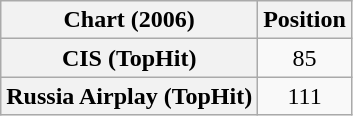<table class="wikitable plainrowheaders" style="text-align:center">
<tr>
<th>Chart (2006)</th>
<th>Position</th>
</tr>
<tr>
<th scope="row">CIS (TopHit)</th>
<td>85</td>
</tr>
<tr>
<th scope="row">Russia Airplay (TopHit)</th>
<td>111</td>
</tr>
</table>
